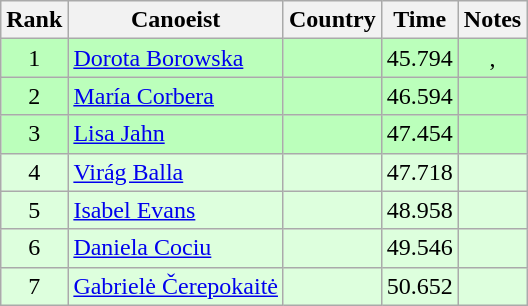<table class="wikitable" style="text-align:center">
<tr>
<th>Rank</th>
<th>Canoeist</th>
<th>Country</th>
<th>Time</th>
<th>Notes</th>
</tr>
<tr bgcolor=bbffbb>
<td>1</td>
<td align=left><a href='#'>Dorota Borowska</a></td>
<td align=left></td>
<td>45.794</td>
<td>, <strong></strong></td>
</tr>
<tr bgcolor=bbffbb>
<td>2</td>
<td align=left><a href='#'>María Corbera</a></td>
<td align=left></td>
<td>46.594</td>
<td></td>
</tr>
<tr bgcolor=bbffbb>
<td>3</td>
<td align=left><a href='#'>Lisa Jahn</a></td>
<td align=left></td>
<td>47.454</td>
<td></td>
</tr>
<tr bgcolor=ddffdd>
<td>4</td>
<td align=left><a href='#'>Virág Balla</a></td>
<td align=left></td>
<td>47.718</td>
<td></td>
</tr>
<tr bgcolor=ddffdd>
<td>5</td>
<td align=left><a href='#'>Isabel Evans</a></td>
<td align=left></td>
<td>48.958</td>
<td></td>
</tr>
<tr bgcolor=ddffdd>
<td>6</td>
<td align=left><a href='#'>Daniela Cociu</a></td>
<td align=left></td>
<td>49.546</td>
<td></td>
</tr>
<tr bgcolor=ddffdd>
<td>7</td>
<td align=left><a href='#'>Gabrielė Čerepokaitė</a></td>
<td align=left></td>
<td>50.652</td>
<td></td>
</tr>
</table>
